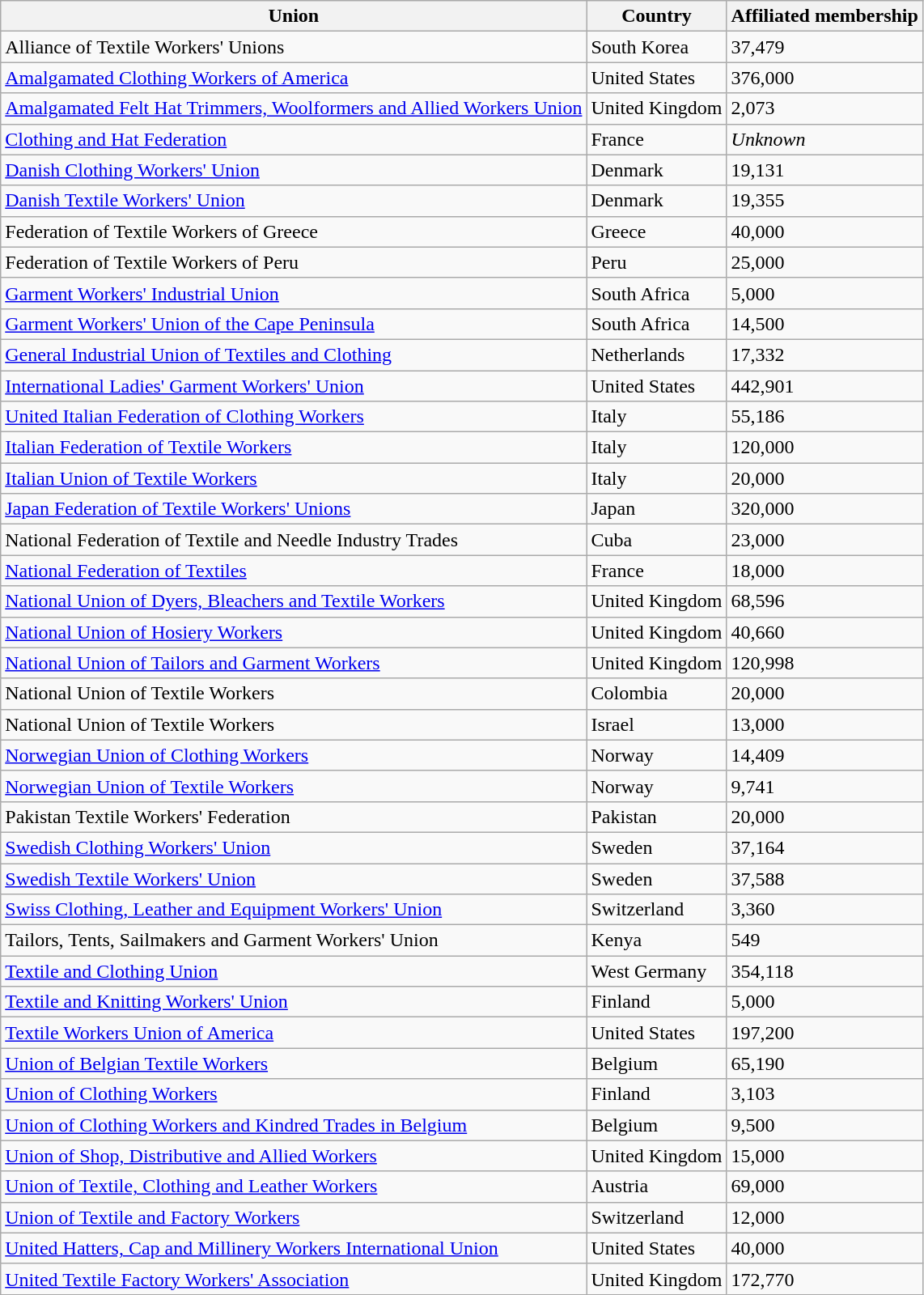<table class="wikitable sortable">
<tr>
<th>Union</th>
<th>Country</th>
<th>Affiliated membership</th>
</tr>
<tr>
<td>Alliance of Textile Workers' Unions</td>
<td>South Korea</td>
<td>37,479</td>
</tr>
<tr>
<td><a href='#'>Amalgamated Clothing Workers of America</a></td>
<td>United States</td>
<td>376,000</td>
</tr>
<tr>
<td><a href='#'>Amalgamated Felt Hat Trimmers, Woolformers and Allied Workers Union</a></td>
<td>United Kingdom</td>
<td>2,073</td>
</tr>
<tr>
<td><a href='#'>Clothing and Hat Federation</a></td>
<td>France</td>
<td><em>Unknown</em></td>
</tr>
<tr>
<td><a href='#'>Danish Clothing Workers' Union</a></td>
<td>Denmark</td>
<td>19,131</td>
</tr>
<tr>
<td><a href='#'>Danish Textile Workers' Union</a></td>
<td>Denmark</td>
<td>19,355</td>
</tr>
<tr>
<td>Federation of Textile Workers of Greece</td>
<td>Greece</td>
<td>40,000</td>
</tr>
<tr>
<td>Federation of Textile Workers of Peru</td>
<td>Peru</td>
<td>25,000</td>
</tr>
<tr>
<td><a href='#'>Garment Workers' Industrial Union</a></td>
<td>South Africa</td>
<td>5,000</td>
</tr>
<tr>
<td><a href='#'>Garment Workers' Union of the Cape Peninsula</a></td>
<td>South Africa</td>
<td>14,500</td>
</tr>
<tr>
<td><a href='#'>General Industrial Union of Textiles and Clothing</a></td>
<td>Netherlands</td>
<td>17,332</td>
</tr>
<tr>
<td><a href='#'>International Ladies' Garment Workers' Union</a></td>
<td>United States</td>
<td>442,901</td>
</tr>
<tr>
<td><a href='#'>United Italian Federation of Clothing Workers</a></td>
<td>Italy</td>
<td>55,186</td>
</tr>
<tr>
<td><a href='#'>Italian Federation of Textile Workers</a></td>
<td>Italy</td>
<td>120,000</td>
</tr>
<tr>
<td><a href='#'>Italian Union of Textile Workers</a></td>
<td>Italy</td>
<td>20,000</td>
</tr>
<tr>
<td><a href='#'>Japan Federation of Textile Workers' Unions</a></td>
<td>Japan</td>
<td>320,000</td>
</tr>
<tr>
<td>National Federation of Textile and Needle Industry Trades</td>
<td>Cuba</td>
<td>23,000</td>
</tr>
<tr>
<td><a href='#'>National Federation of Textiles</a></td>
<td>France</td>
<td>18,000</td>
</tr>
<tr>
<td><a href='#'>National Union of Dyers, Bleachers and Textile Workers</a></td>
<td>United Kingdom</td>
<td>68,596</td>
</tr>
<tr>
<td><a href='#'>National Union of Hosiery Workers</a></td>
<td>United Kingdom</td>
<td>40,660</td>
</tr>
<tr>
<td><a href='#'>National Union of Tailors and Garment Workers</a></td>
<td>United Kingdom</td>
<td>120,998</td>
</tr>
<tr>
<td>National Union of Textile Workers</td>
<td>Colombia</td>
<td>20,000</td>
</tr>
<tr>
<td>National Union of Textile Workers</td>
<td>Israel</td>
<td>13,000</td>
</tr>
<tr>
<td><a href='#'>Norwegian Union of Clothing Workers</a></td>
<td>Norway</td>
<td>14,409</td>
</tr>
<tr>
<td><a href='#'>Norwegian Union of Textile Workers</a></td>
<td>Norway</td>
<td>9,741</td>
</tr>
<tr>
<td>Pakistan Textile Workers' Federation</td>
<td>Pakistan</td>
<td>20,000</td>
</tr>
<tr>
<td><a href='#'>Swedish Clothing Workers' Union</a></td>
<td>Sweden</td>
<td>37,164</td>
</tr>
<tr>
<td><a href='#'>Swedish Textile Workers' Union</a></td>
<td>Sweden</td>
<td>37,588</td>
</tr>
<tr>
<td><a href='#'>Swiss Clothing, Leather and Equipment Workers' Union</a></td>
<td>Switzerland</td>
<td>3,360</td>
</tr>
<tr>
<td>Tailors, Tents, Sailmakers and Garment Workers' Union</td>
<td>Kenya</td>
<td>549</td>
</tr>
<tr>
<td><a href='#'>Textile and Clothing Union</a></td>
<td>West Germany</td>
<td>354,118</td>
</tr>
<tr>
<td><a href='#'>Textile and Knitting Workers' Union</a></td>
<td>Finland</td>
<td>5,000</td>
</tr>
<tr>
<td><a href='#'>Textile Workers Union of America</a></td>
<td>United States</td>
<td>197,200</td>
</tr>
<tr>
<td><a href='#'>Union of Belgian Textile Workers</a></td>
<td>Belgium</td>
<td>65,190</td>
</tr>
<tr>
<td><a href='#'>Union of Clothing Workers</a></td>
<td>Finland</td>
<td>3,103</td>
</tr>
<tr>
<td><a href='#'>Union of Clothing Workers and Kindred Trades in Belgium</a></td>
<td>Belgium</td>
<td>9,500</td>
</tr>
<tr>
<td><a href='#'>Union of Shop, Distributive and Allied Workers</a></td>
<td>United Kingdom</td>
<td>15,000</td>
</tr>
<tr>
<td><a href='#'>Union of Textile, Clothing and Leather Workers</a></td>
<td>Austria</td>
<td>69,000</td>
</tr>
<tr>
<td><a href='#'>Union of Textile and Factory Workers</a></td>
<td>Switzerland</td>
<td>12,000</td>
</tr>
<tr>
<td><a href='#'>United Hatters, Cap and Millinery Workers International Union</a></td>
<td>United States</td>
<td>40,000</td>
</tr>
<tr>
<td><a href='#'>United Textile Factory Workers' Association</a></td>
<td>United Kingdom</td>
<td>172,770</td>
</tr>
</table>
